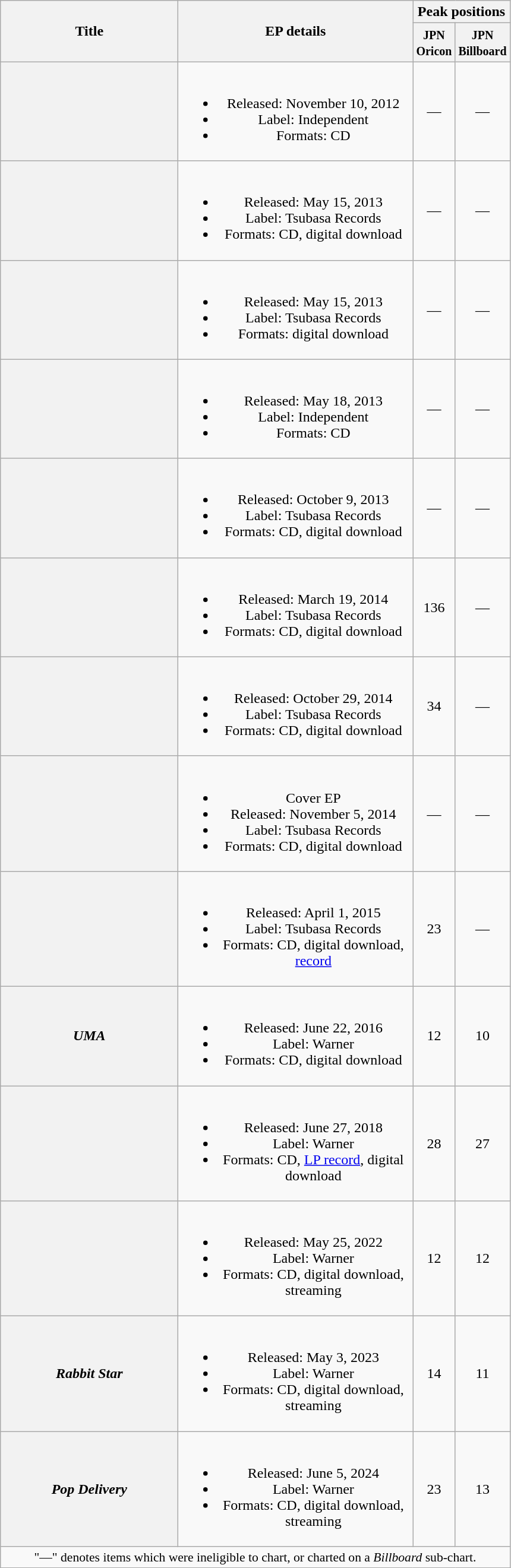<table class="wikitable plainrowheaders" style="text-align:center;">
<tr>
<th style="width:12em;" rowspan="2">Title</th>
<th style="width:16em;" rowspan="2">EP details</th>
<th colspan="2">Peak positions</th>
</tr>
<tr>
<th style="width:2.5em;"><small>JPN<br>Oricon</small><br></th>
<th style="width:2.5em;"><small>JPN<br>Billboard</small><br></th>
</tr>
<tr>
<th scope="row"></th>
<td><br><ul><li>Released: November 10, 2012</li><li>Label: Independent</li><li>Formats: CD</li></ul></td>
<td>—</td>
<td>—</td>
</tr>
<tr>
<th scope="row"></th>
<td><br><ul><li>Released: May 15, 2013</li><li>Label: Tsubasa Records</li><li>Formats: CD, digital download</li></ul></td>
<td>—</td>
<td>—</td>
</tr>
<tr>
<th scope="row"></th>
<td><br><ul><li>Released: May 15, 2013</li><li>Label: Tsubasa Records</li><li>Formats: digital download</li></ul></td>
<td>—</td>
<td>—</td>
</tr>
<tr>
<th scope="row"></th>
<td><br><ul><li>Released: May 18, 2013</li><li>Label: Independent</li><li>Formats: CD</li></ul></td>
<td>—</td>
<td>—</td>
</tr>
<tr>
<th scope="row"></th>
<td><br><ul><li>Released: October 9, 2013</li><li>Label: Tsubasa Records</li><li>Formats: CD, digital download</li></ul></td>
<td>—</td>
<td>—</td>
</tr>
<tr>
<th scope="row"></th>
<td><br><ul><li>Released: March 19, 2014</li><li>Label: Tsubasa Records</li><li>Formats: CD, digital download</li></ul></td>
<td>136</td>
<td>—</td>
</tr>
<tr>
<th scope="row"></th>
<td><br><ul><li>Released: October 29, 2014</li><li>Label: Tsubasa Records</li><li>Formats: CD, digital download</li></ul></td>
<td>34</td>
<td>—</td>
</tr>
<tr>
<th scope="row"></th>
<td><br><ul><li>Cover EP</li><li>Released: November 5, 2014</li><li>Label: Tsubasa Records</li><li>Formats: CD, digital download</li></ul></td>
<td>—</td>
<td>—</td>
</tr>
<tr>
<th scope="row"></th>
<td><br><ul><li>Released: April 1, 2015</li><li>Label: Tsubasa Records</li><li>Formats: CD, digital download, <a href='#'>record</a></li></ul></td>
<td>23</td>
<td>—</td>
</tr>
<tr>
<th scope="row"><em>UMA</em></th>
<td><br><ul><li>Released: June 22, 2016</li><li>Label: Warner</li><li>Formats: CD, digital download</li></ul></td>
<td>12</td>
<td>10</td>
</tr>
<tr>
<th scope="row"></th>
<td><br><ul><li>Released: June 27, 2018</li><li>Label: Warner</li><li>Formats: CD, <a href='#'>LP record</a>, digital download</li></ul></td>
<td>28</td>
<td>27</td>
</tr>
<tr>
<th scope="row"></th>
<td><br><ul><li>Released: May 25, 2022</li><li>Label: Warner</li><li>Formats: CD, digital download, streaming</li></ul></td>
<td>12</td>
<td>12</td>
</tr>
<tr>
<th scope="row"><em>Rabbit Star</em></th>
<td><br><ul><li>Released: May 3, 2023</li><li>Label: Warner</li><li>Formats: CD, digital download, streaming</li></ul></td>
<td>14</td>
<td>11</td>
</tr>
<tr>
<th scope="row"><em>Pop Delivery</em></th>
<td><br><ul><li>Released: June 5, 2024</li><li>Label: Warner</li><li>Formats: CD, digital download, streaming</li></ul></td>
<td>23</td>
<td>13</td>
</tr>
<tr>
<td colspan="12" align="center" style="font-size:90%;">"—" denotes items which were ineligible to chart, or charted on a <em>Billboard</em> sub-chart.</td>
</tr>
</table>
